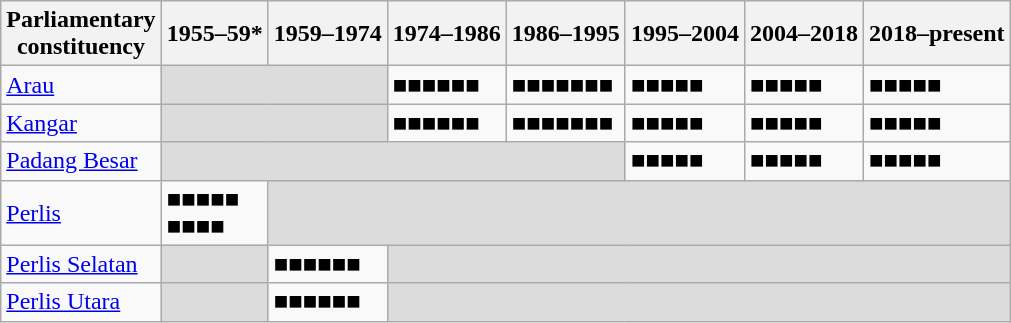<table class=wikitable>
<tr>
<th>Parliamentary<br>constituency</th>
<th>1955–59*</th>
<th>1959–1974</th>
<th>1974–1986</th>
<th>1986–1995</th>
<th>1995–2004</th>
<th>2004–2018</th>
<th>2018–present</th>
</tr>
<tr>
<td><a href='#'>Arau</a></td>
<td colspan="2" bgcolor="dcdcdc"></td>
<td>■■■■■■</td>
<td>■■■■■■■</td>
<td>■■■■■</td>
<td>■■■■■</td>
<td>■■■■■</td>
</tr>
<tr>
<td><a href='#'>Kangar</a></td>
<td colspan="2" bgcolor="dcdcdc"></td>
<td>■■■■■■</td>
<td>■■■■■■■</td>
<td>■■■■■</td>
<td>■■■■■</td>
<td>■■■■■</td>
</tr>
<tr>
<td><a href='#'>Padang Besar</a></td>
<td colspan="4" bgcolor="dcdcdc"></td>
<td>■■■■■</td>
<td>■■■■■</td>
<td>■■■■■</td>
</tr>
<tr>
<td><a href='#'>Perlis</a></td>
<td>■■■■■<br>■■■■</td>
<td colspan=6 bgcolor=dcdcdc></td>
</tr>
<tr>
<td><a href='#'>Perlis Selatan</a></td>
<td bgcolor="dcdcdc"></td>
<td>■■■■■■</td>
<td colspan=5 bgcolor=dcdcdc></td>
</tr>
<tr>
<td><a href='#'>Perlis Utara</a></td>
<td bgcolor="dcdcdc"></td>
<td>■■■■■■</td>
<td colspan=5 bgcolor=dcdcdc></td>
</tr>
</table>
